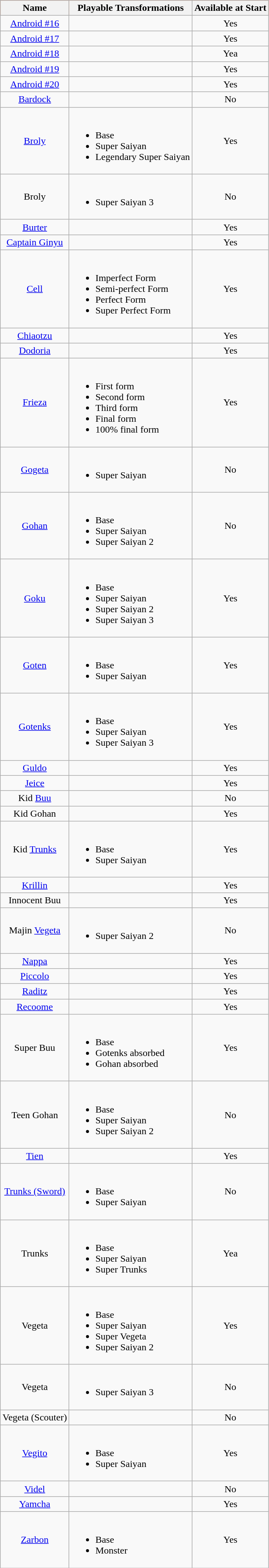<table class="wikitable" border="1" style="border-collapse: collapse; border-color: rgb(170,170,170);">
<tr style="background-color: rgb(255,85,0);">
<th>Name</th>
<th>Playable Transformations</th>
<th>Available at Start</th>
</tr>
<tr>
<td align="center"><a href='#'>Android #16</a></td>
<td align="left"></td>
<td align="center">Yes</td>
</tr>
<tr>
<td align="center"><a href='#'>Android #17</a></td>
<td align="left"></td>
<td align="center">Yes</td>
</tr>
<tr>
<td align="center"><a href='#'>Android #18</a></td>
<td align="left"></td>
<td align="center">Yea</td>
</tr>
<tr>
<td align="center"><a href='#'>Android #19</a></td>
<td align="left"></td>
<td align="center">Yes</td>
</tr>
<tr>
<td align="center"><a href='#'>Android #20</a></td>
<td align="left"></td>
<td align="center">Yes</td>
</tr>
<tr>
<td align="center"><a href='#'>Bardock</a></td>
<td align="left"></td>
<td align="center">No</td>
</tr>
<tr>
<td align="center"><a href='#'>Broly</a></td>
<td align="left"><br><ul><li>Base</li><li>Super Saiyan</li><li>Legendary Super Saiyan</li></ul></td>
<td align="center">Yes</td>
</tr>
<tr>
<td align="center">Broly</td>
<td align="left"><br><ul><li>Super Saiyan 3</li></ul></td>
<td align="center">No</td>
</tr>
<tr>
<td align="center"><a href='#'>Burter</a></td>
<td align="left"></td>
<td align="center">Yes</td>
</tr>
<tr>
<td align="center"><a href='#'>Captain Ginyu</a></td>
<td align="left"></td>
<td align="center">Yes</td>
</tr>
<tr>
<td align="center"><a href='#'>Cell</a></td>
<td align="left"><br><ul><li>Imperfect Form</li><li>Semi-perfect Form</li><li>Perfect Form</li><li>Super Perfect Form</li></ul></td>
<td align="center">Yes</td>
</tr>
<tr>
<td align="center"><a href='#'>Chiaotzu</a></td>
<td align="left"></td>
<td align="center">Yes</td>
</tr>
<tr>
<td align="center"><a href='#'>Dodoria</a></td>
<td align="left"></td>
<td align="center">Yes</td>
</tr>
<tr>
<td align="center"><a href='#'>Frieza</a></td>
<td align="left"><br><ul><li>First form</li><li>Second form</li><li>Third form</li><li>Final form</li><li>100% final form</li></ul></td>
<td align="center">Yes</td>
</tr>
<tr>
<td align="center"><a href='#'>Gogeta</a></td>
<td align="left"><br><ul><li>Super Saiyan</li></ul></td>
<td align="center">No</td>
</tr>
<tr>
<td align="center"><a href='#'>Gohan</a></td>
<td align="left"><br><ul><li>Base</li><li>Super Saiyan</li><li>Super Saiyan 2</li></ul></td>
<td align="center">No</td>
</tr>
<tr>
<td align="center"><a href='#'>Goku</a></td>
<td align="left"><br><ul><li>Base</li><li>Super Saiyan</li><li>Super Saiyan 2</li><li>Super Saiyan 3</li></ul></td>
<td align="center">Yes</td>
</tr>
<tr>
<td align="center"><a href='#'>Goten</a></td>
<td align="left"><br><ul><li>Base</li><li>Super Saiyan</li></ul></td>
<td align="center">Yes</td>
</tr>
<tr>
<td align="center"><a href='#'>Gotenks</a></td>
<td align="left"><br><ul><li>Base</li><li>Super Saiyan</li><li>Super Saiyan 3</li></ul></td>
<td align="center">Yes</td>
</tr>
<tr>
<td align="center"><a href='#'>Guldo</a></td>
<td align="left"></td>
<td align="center">Yes</td>
</tr>
<tr>
<td align="center"><a href='#'>Jeice</a></td>
<td align="left"></td>
<td align="center">Yes</td>
</tr>
<tr>
<td align="center">Kid <a href='#'>Buu</a></td>
<td align="left"></td>
<td align="center">No</td>
</tr>
<tr>
<td align="center">Kid Gohan</td>
<td align="left"></td>
<td align="center">Yes</td>
</tr>
<tr>
<td align="center">Kid <a href='#'>Trunks</a></td>
<td align="left"><br><ul><li>Base</li><li>Super Saiyan</li></ul></td>
<td align="center">Yes</td>
</tr>
<tr>
<td align="center"><a href='#'>Krillin</a></td>
<td align="left"></td>
<td align="center">Yes</td>
</tr>
<tr>
<td align="center">Innocent Buu</td>
<td align="left"></td>
<td align="center">Yes</td>
</tr>
<tr>
<td align="center">Majin <a href='#'>Vegeta</a></td>
<td align="left"><br><ul><li>Super Saiyan 2</li></ul></td>
<td align="center">No</td>
</tr>
<tr>
<td align="center"><a href='#'>Nappa</a></td>
<td align="left"></td>
<td align="center">Yes</td>
</tr>
<tr>
<td align="center"><a href='#'>Piccolo</a></td>
<td align="left"></td>
<td align="center">Yes</td>
</tr>
<tr>
<td align="center"><a href='#'>Raditz</a></td>
<td align="left"></td>
<td align="center">Yes</td>
</tr>
<tr>
<td align="center"><a href='#'>Recoome</a></td>
<td align="left"></td>
<td align="center">Yes</td>
</tr>
<tr>
<td align="center">Super Buu</td>
<td align="left"><br><ul><li>Base</li><li>Gotenks absorbed</li><li>Gohan absorbed</li></ul></td>
<td align="center">Yes</td>
</tr>
<tr>
<td align="center">Teen Gohan</td>
<td align="left"><br><ul><li>Base</li><li>Super Saiyan</li><li>Super Saiyan 2</li></ul></td>
<td align="center">No</td>
</tr>
<tr>
<td align="center"><a href='#'>Tien</a></td>
<td align="left"></td>
<td align="center">Yes</td>
</tr>
<tr>
<td align="center"><a href='#'>Trunks (Sword)</a></td>
<td align="left"><br><ul><li>Base</li><li>Super Saiyan</li></ul></td>
<td align="center">No</td>
</tr>
<tr>
<td align="center">Trunks</td>
<td align="left"><br><ul><li>Base</li><li>Super Saiyan</li><li>Super Trunks</li></ul></td>
<td align="center">Yea</td>
</tr>
<tr>
<td align="center">Vegeta</td>
<td align="left"><br><ul><li>Base</li><li>Super Saiyan</li><li>Super Vegeta</li><li>Super Saiyan 2</li></ul></td>
<td align="center">Yes</td>
</tr>
<tr>
<td align="center">Vegeta</td>
<td align="left"><br><ul><li>Super Saiyan 3</li></ul></td>
<td align="center">No</td>
</tr>
<tr>
<td align="center">Vegeta (Scouter)</td>
<td align="left"></td>
<td align="center">No</td>
</tr>
<tr>
<td align="center"><a href='#'>Vegito</a></td>
<td align="left"><br><ul><li>Base</li><li>Super Saiyan</li></ul></td>
<td align="center">Yes</td>
</tr>
<tr>
<td align="center"><a href='#'>Videl</a></td>
<td align="left"></td>
<td align="center">No</td>
</tr>
<tr>
<td align="center"><a href='#'>Yamcha</a></td>
<td align="left"></td>
<td align="center">Yes</td>
</tr>
<tr>
<td align="center"><a href='#'>Zarbon</a></td>
<td align="left"><br><ul><li>Base</li><li>Monster</li></ul></td>
<td align="center">Yes</td>
</tr>
</table>
